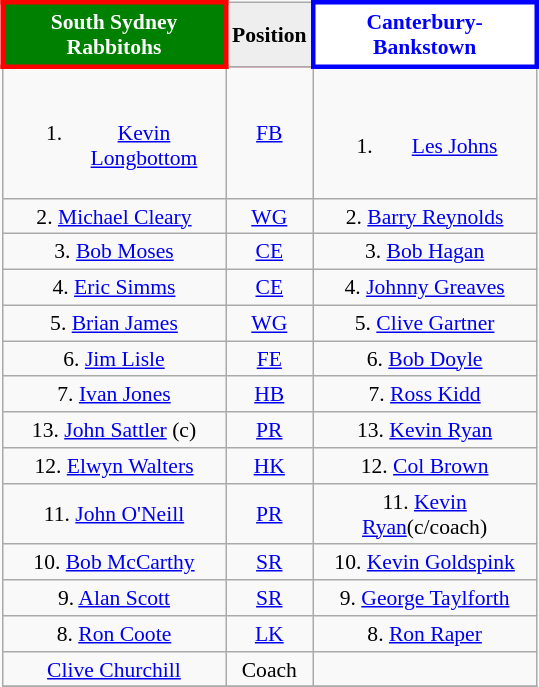<table align="right" class="wikitable" style="font-size:90%; margin-left:1em">
<tr bgcolor="#FF0033">
<th style="width:140px; border:3px solid red; background: green; color: white">South Sydney Rabbitohs</th>
<th style="width:40px; text-align:center; background:#eee; color:black;">Position</th>
<th style="width:140px; border:3px solid blue; background: white; color: blue">Canterbury-Bankstown</th>
</tr>
<tr align=center>
<td><br><ol><li><a href='#'>Kevin Longbottom</a></li></ol></td>
<td><a href='#'>FB</a></td>
<td><br><ol><li><a href='#'>Les Johns</a></li></ol></td>
</tr>
<tr align=center>
<td>2. <a href='#'>Michael Cleary</a></td>
<td><a href='#'>WG</a></td>
<td>2. <a href='#'>Barry Reynolds</a></td>
</tr>
<tr align=center>
<td>3. <a href='#'>Bob Moses</a></td>
<td><a href='#'>CE</a></td>
<td>3. <a href='#'>Bob Hagan</a></td>
</tr>
<tr align=center>
<td>4. <a href='#'>Eric Simms</a></td>
<td><a href='#'>CE</a></td>
<td>4. <a href='#'>Johnny Greaves</a></td>
</tr>
<tr align=center>
<td>5. <a href='#'>Brian James</a></td>
<td><a href='#'>WG</a></td>
<td>5. <a href='#'>Clive Gartner</a></td>
</tr>
<tr align=center>
<td>6. <a href='#'>Jim Lisle</a></td>
<td><a href='#'>FE</a></td>
<td>6. <a href='#'>Bob Doyle</a></td>
</tr>
<tr align=center>
<td>7. <a href='#'>Ivan Jones</a></td>
<td><a href='#'>HB</a></td>
<td>7. <a href='#'>Ross Kidd</a></td>
</tr>
<tr align=center>
<td>13. <a href='#'>John Sattler</a> (c)</td>
<td><a href='#'>PR</a></td>
<td>13. <a href='#'>Kevin Ryan</a></td>
</tr>
<tr align=center>
<td>12. <a href='#'>Elwyn Walters</a></td>
<td><a href='#'>HK</a></td>
<td>12. <a href='#'>Col Brown</a></td>
</tr>
<tr align=center>
<td>11. <a href='#'>John O'Neill</a></td>
<td><a href='#'>PR</a></td>
<td>11. <a href='#'>Kevin Ryan</a>(c/coach)</td>
</tr>
<tr align=center>
<td>10. <a href='#'>Bob McCarthy</a></td>
<td><a href='#'>SR</a></td>
<td>10. <a href='#'>Kevin Goldspink</a></td>
</tr>
<tr align=center>
<td>9. <a href='#'>Alan Scott</a></td>
<td><a href='#'>SR</a></td>
<td>9. <a href='#'>George Taylforth</a></td>
</tr>
<tr align=center>
<td>8. <a href='#'>Ron Coote</a></td>
<td><a href='#'>LK</a></td>
<td>8. <a href='#'>Ron Raper</a></td>
</tr>
<tr align=center>
<td><a href='#'>Clive Churchill</a></td>
<td>Coach</td>
<td></td>
</tr>
<tr>
</tr>
</table>
